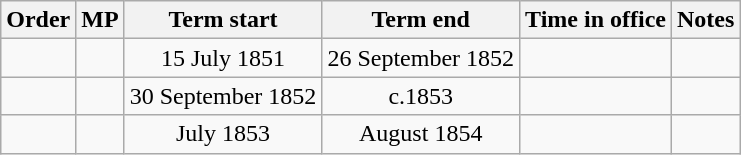<table class="wikitable sortable" style="text-align:center">
<tr>
<th>Order</th>
<th>MP</th>
<th>Term start</th>
<th>Term end</th>
<th>Time in office</th>
<th>Notes</th>
</tr>
<tr>
<td></td>
<td></td>
<td>15 July 1851</td>
<td>26 September 1852</td>
<td></td>
<td></td>
</tr>
<tr>
<td></td>
<td></td>
<td>30 September 1852</td>
<td>c.1853</td>
<td></td>
<td></td>
</tr>
<tr>
<td></td>
<td></td>
<td>July 1853</td>
<td>August 1854</td>
<td></td>
<td></td>
</tr>
</table>
